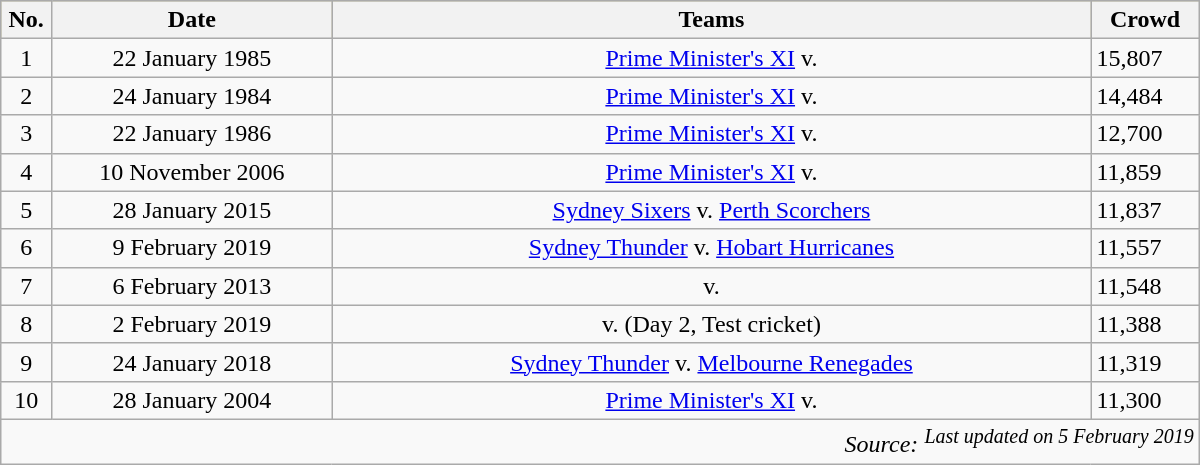<table class="wikitable sortable" style="width:800px;">
<tr style="background:#bdb76b;">
<th width=1%>No.</th>
<th width=17%>Date</th>
<th width=46%>Teams</th>
<th width=6%>Crowd</th>
</tr>
<tr>
<td align=center>1</td>
<td align=center>22 January 1985</td>
<td align=center> <a href='#'>Prime Minister's XI</a> v. </td>
<td>15,807</td>
</tr>
<tr>
<td align=center>2</td>
<td align=center>24 January 1984</td>
<td align=center> <a href='#'>Prime Minister's XI</a> v. </td>
<td>14,484</td>
</tr>
<tr>
<td align=center>3</td>
<td align=center>22 January 1986</td>
<td align=center> <a href='#'>Prime Minister's XI</a> v. </td>
<td>12,700</td>
</tr>
<tr>
<td align=center>4</td>
<td align=center>10 November 2006</td>
<td align=center> <a href='#'>Prime Minister's XI</a> v. </td>
<td>11,859</td>
</tr>
<tr>
<td align=center>5</td>
<td align=center>28 January 2015</td>
<td align=center><a href='#'>Sydney Sixers</a> v. <a href='#'>Perth Scorchers</a></td>
<td>11,837</td>
</tr>
<tr>
<td align=center>6</td>
<td align=center>9 February 2019</td>
<td align=center><a href='#'>Sydney Thunder</a> v. <a href='#'>Hobart Hurricanes</a></td>
<td>11,557</td>
</tr>
<tr>
<td align=center>7</td>
<td align=center>6 February 2013</td>
<td align=center> v. </td>
<td>11,548</td>
</tr>
<tr>
<td align=center>8</td>
<td align=center>2 February 2019</td>
<td align=center> v.  (Day 2, Test cricket)</td>
<td>11,388</td>
</tr>
<tr>
<td align=center>9</td>
<td align=center>24 January 2018</td>
<td align=center><a href='#'>Sydney Thunder</a> v. <a href='#'>Melbourne Renegades</a></td>
<td>11,319</td>
</tr>
<tr>
<td align=center>10</td>
<td align=center>28 January 2004</td>
<td align=center> <a href='#'>Prime Minister's XI</a> v. </td>
<td>11,300</td>
</tr>
<tr>
<td colspan="4" align=right><em>Source:</em>  <sup><em>Last updated on 5 February 2019</em></sup></td>
</tr>
</table>
